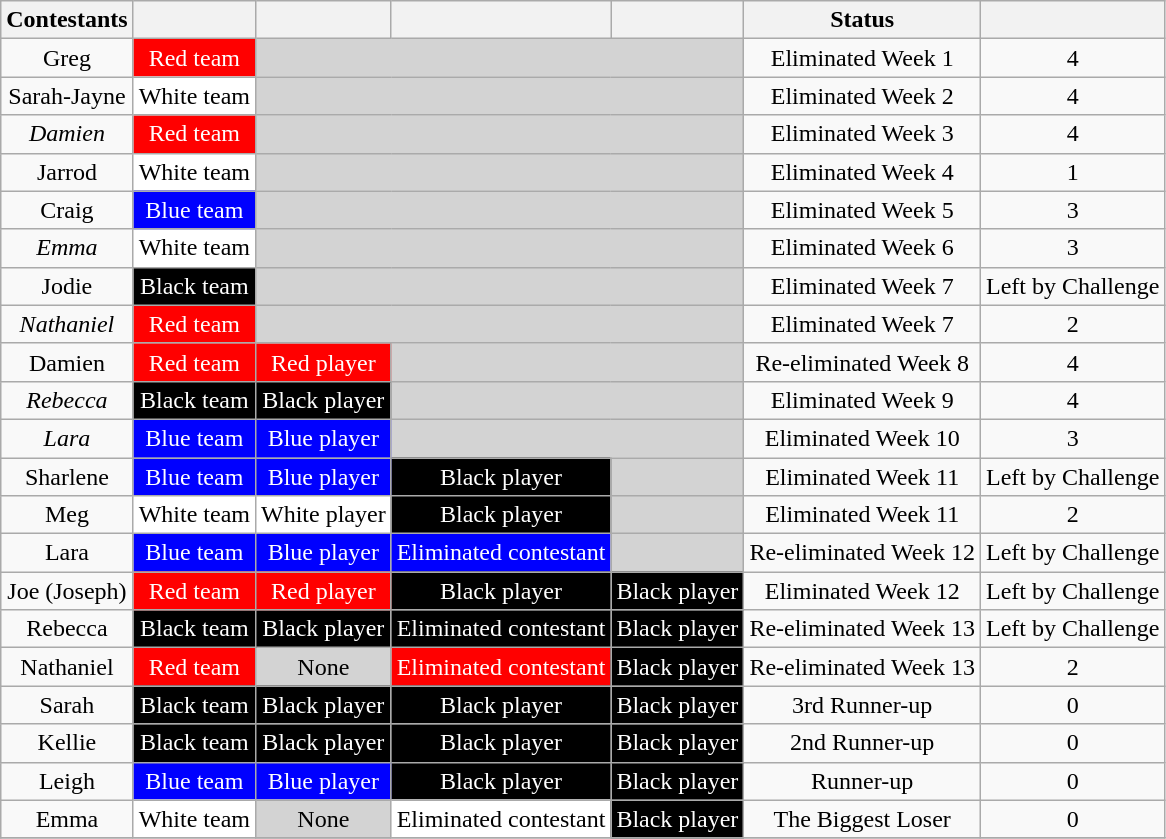<table class="wikitable" style="text-align:center;">
<tr>
<th>Contestants</th>
<th></th>
<th></th>
<th></th>
<th></th>
<th>Status</th>
<th></th>
</tr>
<tr>
<td>Greg<br></td>
<td style="background:red;color:white;">Red team</td>
<td style="background:lightgrey;" colspan=3></td>
<td>Eliminated Week 1</td>
<td>4</td>
</tr>
<tr>
<td>Sarah-Jayne<br></td>
<td style="background:white;">White team</td>
<td style="background:lightgrey;" colspan=3></td>
<td>Eliminated Week 2</td>
<td>4</td>
</tr>
<tr>
<td><em>Damien<br></em></td>
<td style="background:red;color:white;">Red team</td>
<td style="background:lightgrey;" colspan=3></td>
<td>Eliminated Week 3</td>
<td>4</td>
</tr>
<tr>
<td>Jarrod<br></td>
<td style="background:white;">White team</td>
<td style="background:lightgrey;" colspan=3></td>
<td>Eliminated Week 4</td>
<td>1</td>
</tr>
<tr>
<td>Craig<br></td>
<td style="background:blue;color:white;">Blue team</td>
<td style="background:lightgrey;" colspan=3></td>
<td>Eliminated Week 5</td>
<td>3</td>
</tr>
<tr>
<td><em>Emma</em><br></td>
<td style="background:white;" ">White team</td>
<td style="background:lightgrey;" colspan=3></td>
<td>Eliminated Week 6</td>
<td>3</td>
</tr>
<tr>
<td>Jodie <br></td>
<td style="background:black;color:white;">Black team</td>
<td style="background:lightgrey;" colspan=3></td>
<td>Eliminated Week 7</td>
<td>Left by Challenge</td>
</tr>
<tr>
<td><em>Nathaniel</em> <br></td>
<td style="background:red;color:white;">Red team</td>
<td style="background:lightgrey;" colspan=3></td>
<td>Eliminated Week 7</td>
<td>2</td>
</tr>
<tr>
<td>Damien <br> </td>
<td style="background:red;color:white;">Red team</td>
<td style="background:red;color:white;">Red player</td>
<td style="background:lightgrey;" colspan=2></td>
<td>Re-eliminated Week 8</td>
<td>4</td>
</tr>
<tr>
<td><em>Rebecca</em> <br></td>
<td style="background:black;color:white;">Black team</td>
<td style="background:black;color:white;">Black player</td>
<td style="background:lightgrey;" colspan=2></td>
<td>Eliminated Week 9</td>
<td>4</td>
</tr>
<tr>
<td><em>Lara</em><br></td>
<td style="background:blue;color:white;">Blue team</td>
<td style="background:blue;color:white;">Blue player</td>
<td style="background:lightgrey;" colspan=2></td>
<td>Eliminated Week 10</td>
<td>3</td>
</tr>
<tr>
<td>Sharlene <br> </td>
<td style="background:blue;color:white;">Blue team</td>
<td style="background:blue;color:white;">Blue player</td>
<td style="background:black;color:white;">Black player</td>
<td style="background:lightgrey;" colspan></td>
<td>Eliminated Week 11</td>
<td>Left by Challenge</td>
</tr>
<tr>
<td>Meg<br></td>
<td style="background:white;">White team</td>
<td style="background:white;">White player</td>
<td style="background:black;color:white;">Black player</td>
<td style="background:lightgrey;" colspan></td>
<td>Eliminated Week 11</td>
<td>2</td>
</tr>
<tr>
<td>Lara <br></td>
<td style="background:blue;color:white;">Blue team</td>
<td style="background:blue;color:white;">Blue player</td>
<td style="background:blue;color:white;">Eliminated contestant</td>
<td style="background:lightgrey;" colspan></td>
<td>Re-eliminated Week 12</td>
<td>Left by Challenge</td>
</tr>
<tr>
<td>Joe (Joseph)<br></td>
<td style="background:red;color:white;">Red team</td>
<td style="background:red;color:white;">Red player</td>
<td style="background:black;color:white;">Black player</td>
<td style="background:black;color:white;">Black player</td>
<td>Eliminated Week 12</td>
<td>Left by Challenge</td>
</tr>
<tr>
<td>Rebecca<br></td>
<td style="background:black;color:white;">Black team</td>
<td style="background:black;color:white;">Black player</td>
<td style="background:black;color:white;">Eliminated contestant</td>
<td style="background:black;color:white;">Black player</td>
<td>Re-eliminated Week 13</td>
<td>Left by Challenge</td>
</tr>
<tr>
<td>Nathaniel<br></td>
<td style="background:red;color:white;">Red team</td>
<td style="background:lightgrey;">None</td>
<td style="background:red;color:white;">Eliminated contestant</td>
<td style="background:black;color:white;">Black player</td>
<td>Re-eliminated Week 13</td>
<td>2</td>
</tr>
<tr>
<td>Sarah<br></td>
<td style="background:black;color:white;">Black team</td>
<td style="background:black;color:white;">Black player</td>
<td style="background:black;color:white;">Black player</td>
<td style="background:black;color:white;">Black player</td>
<td>3rd Runner-up</td>
<td>0</td>
</tr>
<tr>
<td>Kellie<br></td>
<td style="background:black;color:white;">Black team</td>
<td style="background:black;color:white;">Black player</td>
<td style="background:black;color:white;">Black player</td>
<td style="background:black;color:white;">Black player</td>
<td>2nd Runner-up</td>
<td>0</td>
</tr>
<tr>
<td>Leigh<br></td>
<td style="background:blue;color:white;">Blue team</td>
<td style="background:blue;color:white;">Blue player</td>
<td style="background:black;color:white;">Black player</td>
<td style="background:black;color:white;">Black player</td>
<td>Runner-up</td>
<td>0</td>
</tr>
<tr>
<td>Emma<br></td>
<td style="background:white;">White team</td>
<td style="background:lightgrey;">None</td>
<td style="background:white;">Eliminated contestant</td>
<td style="background:black;color:white;">Black player</td>
<td>The Biggest Loser</td>
<td>0</td>
</tr>
<tr>
</tr>
</table>
